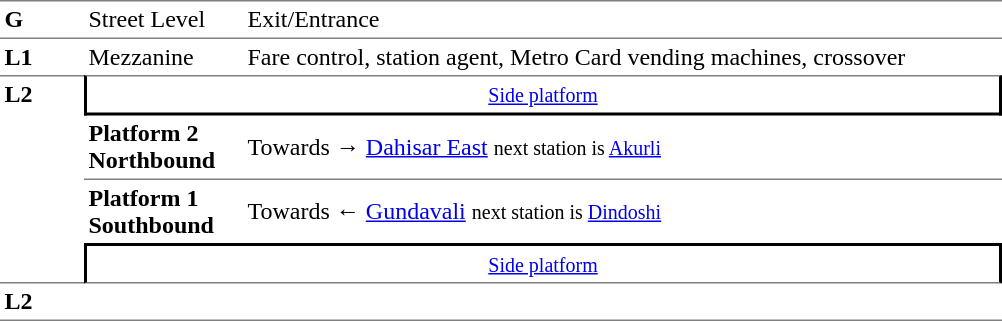<table cellspacing="0" cellpadding="3" border="0">
<tr>
<td style="border-bottom:solid 1px gray;border-top:solid 1px gray;" width="50" valign="top"><strong>G</strong></td>
<td style="border-top:solid 1px gray;border-bottom:solid 1px gray;" width="100" valign="top">Street Level</td>
<td style="border-top:solid 1px gray;border-bottom:solid 1px gray;" width="500" valign="top">Exit/Entrance</td>
</tr>
<tr>
<td valign="top"><strong>L1</strong></td>
<td valign="top">Mezzanine</td>
<td valign="top">Fare control, station agent, Metro Card vending machines, crossover</td>
</tr>
<tr>
<td rowspan="4" style="border-top:solid 1px gray;border-bottom:solid 1px gray;" width="50" valign="top"><strong>L2</strong></td>
<td colspan="2" style="border-top:solid 1px gray;border-right:solid 2px black;border-left:solid 2px black;border-bottom:solid 2px black;text-align:center;"><small><a href='#'>Side platform</a></small></td>
</tr>
<tr>
<td style="border-bottom:solid 1px gray;" width="100"><span><strong>Platform 2</strong><br><strong>Northbound</strong></span></td>
<td style="border-bottom:solid 1px gray;" width="500">Towards → <a href='#'>Dahisar East</a> <small>next station is <a href='#'>Akurli</a></small></td>
</tr>
<tr>
<td><span><strong>Platform 1</strong><br><strong>Southbound</strong></span></td>
<td>Towards ← <a href='#'>Gundavali</a> <small>next station is <a href='#'>Dindoshi</a></small></td>
</tr>
<tr>
<td colspan="2" style="border-top:solid 2px black;border-right:solid 2px black;border-left:solid 2px black;border-bottom:solid 1px gray;" align="center"><small><a href='#'>Side platform</a></small></td>
</tr>
<tr>
<td rowspan="2" style="border-bottom:solid 1px gray;" width="50" valign="top"><strong>L2</strong></td>
<td style="border-bottom:solid 1px gray;" width="100"></td>
<td style="border-bottom:solid 1px gray;" width="500"></td>
</tr>
<tr>
</tr>
</table>
